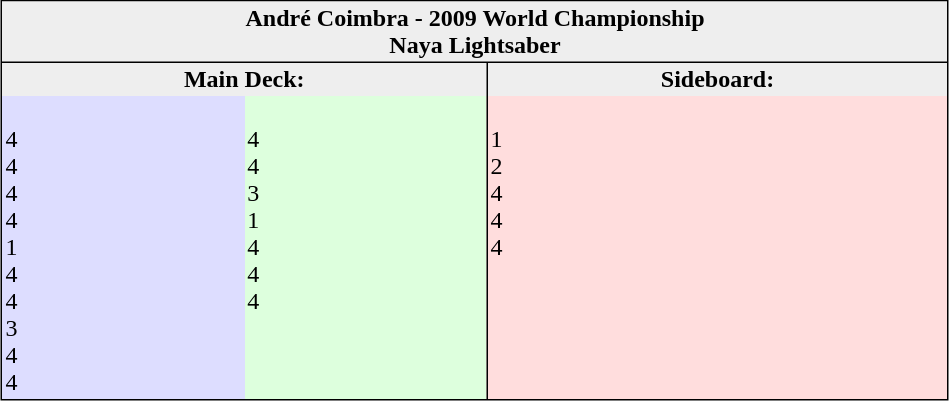<table border="0" cellspacing="0" cellpadding="2" style="border: 1px solid black; margin-left: 1ex;" width=50%>
<tr>
<th colspan="3" style="background-color: #eee; border-bottom: 1px solid black;">André Coimbra - 2009 World Championship<br>Naya Lightsaber</th>
</tr>
<tr style="background-color: #eee;">
<th colspan="2">Main Deck:</th>
<th style="border-left: 1px solid black;">Sideboard:</th>
</tr>
<tr valign="top">
<td style="background-color: #ddf;"><br>4  <br>
4  <br>
4  <br>
4  <br>
1  <br>
4  <br>
4  <br>3  <br>
4  <br>
4  <br></td>
<td style="background-color: #dfd;"><br>4  <br>
4  <br>
3  <br>
1  <br>
4  <br>
4  <br>
4  <br></td>
<td style="background-color: #fdd; border-left: 1px solid black;"><br>1  <br>
2  <br>
4  <br>
4  <br>
4  <br></td>
</tr>
</table>
